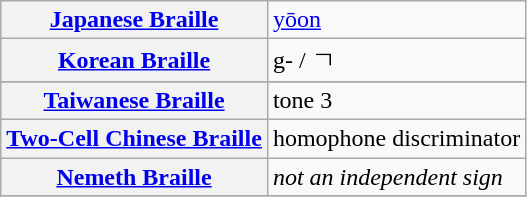<table class="wikitable">
<tr>
<th align=left><a href='#'>Japanese Braille</a></th>
<td><a href='#'>yōon</a></td>
</tr>
<tr>
<th align=left><a href='#'>Korean Braille</a></th>
<td>g- / ㄱ </td>
</tr>
<tr>
</tr>
<tr>
<th align=left><a href='#'>Taiwanese Braille</a></th>
<td>tone 3</td>
</tr>
<tr>
<th align=left><a href='#'>Two-Cell Chinese Braille</a></th>
<td>homophone discriminator</td>
</tr>
<tr>
<th align=left><a href='#'>Nemeth Braille</a></th>
<td><em>not an independent sign</em> </td>
</tr>
<tr>
</tr>
<tr>
</tr>
<tr>
</tr>
</table>
